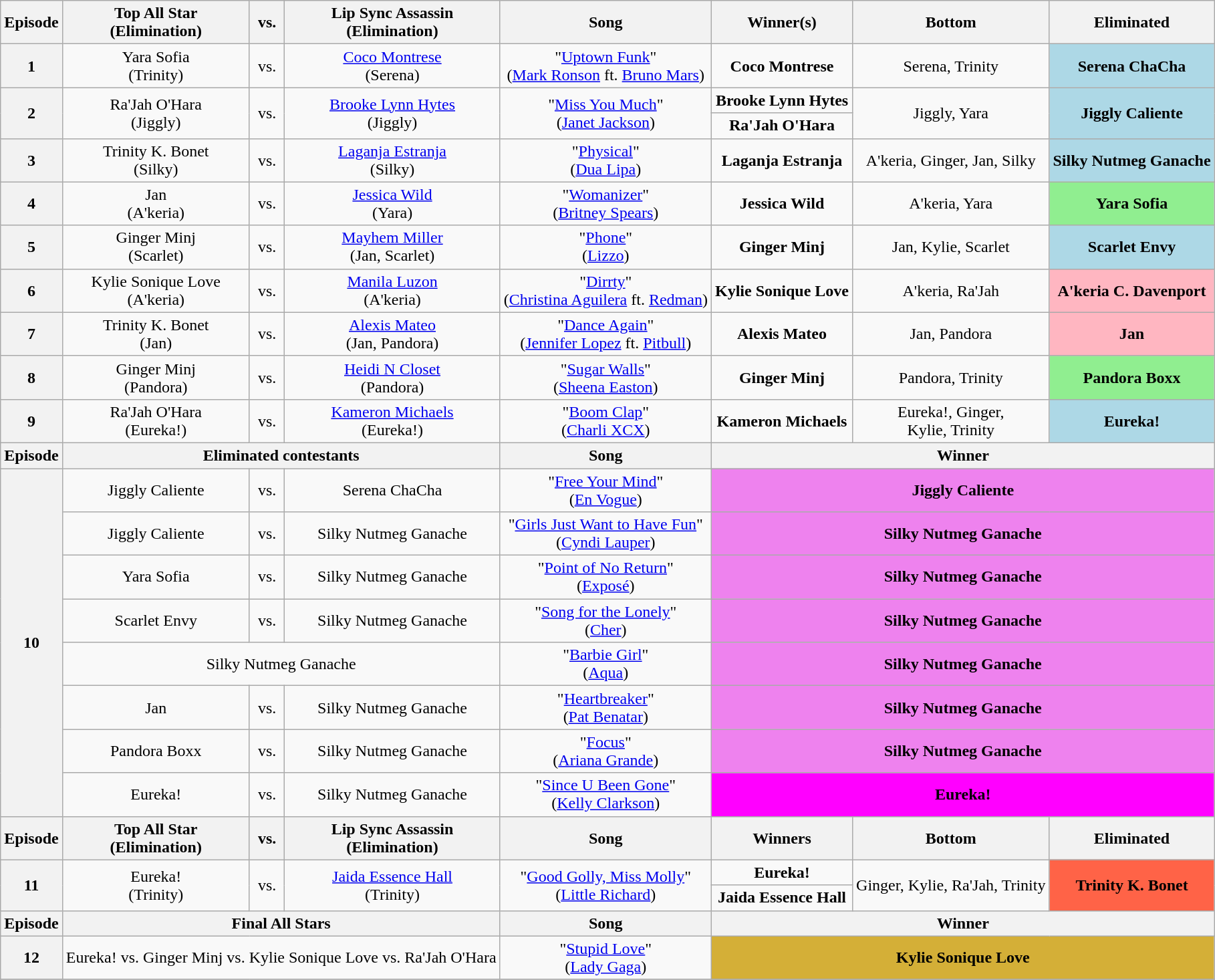<table class="wikitable" style="text-align:center">
<tr>
<th scope="col">Episode</th>
<th scope="col" nowrap>Top All Star<br>(Elimination)</th>
<th scope="col">vs.</th>
<th scope="col" nowrap>Lip Sync Assassin<br>(Elimination)</th>
<th scope="col">Song</th>
<th scope="col">Winner(s)</th>
<th scope="col">Bottom</th>
<th scope="col">Eliminated</th>
</tr>
<tr>
<th scope="row">1</th>
<td>Yara Sofia<br>(Trinity)</td>
<td>vs.</td>
<td><a href='#'>Coco Montrese</a><br>(Serena)</td>
<td>"<a href='#'>Uptown Funk</a>"<br>(<a href='#'>Mark Ronson</a> ft. <a href='#'>Bruno Mars</a>)</td>
<td><strong>Coco Montrese</strong></td>
<td>Serena, Trinity</td>
<td bgcolor="lightblue"><strong>Serena ChaCha</strong></td>
</tr>
<tr>
<th rowspan="2">2</th>
<td rowspan="2">Ra'Jah O'Hara<br>(Jiggly)</td>
<td rowspan="2">vs.</td>
<td rowspan="2"><a href='#'>Brooke Lynn Hytes</a><br>(Jiggly)</td>
<td rowspan="2">"<a href='#'>Miss You Much</a>"<br>(<a href='#'>Janet Jackson</a>)</td>
<td nowrap><strong>Brooke Lynn Hytes</strong></td>
<td rowspan="2">Jiggly, Yara</td>
<td rowspan="2" bgcolor="lightblue"><strong>Jiggly Caliente</strong></td>
</tr>
<tr>
<td><strong>Ra'Jah O'Hara</strong></td>
</tr>
<tr>
<th scope="row">3</th>
<td>Trinity K. Bonet<br>(Silky)</td>
<td>vs.</td>
<td nowrap><a href='#'>Laganja Estranja</a><br>(Silky)</td>
<td>"<a href='#'>Physical</a>"<br>(<a href='#'>Dua Lipa</a>)</td>
<td><strong>Laganja Estranja</strong></td>
<td>A'keria, Ginger, Jan, Silky</td>
<td bgcolor="lightblue" nowrap><strong>Silky Nutmeg Ganache</strong></td>
</tr>
<tr>
<th scope="row">4</th>
<td>Jan<br>(A'keria)</td>
<td>vs.</td>
<td><a href='#'>Jessica Wild</a><br>(Yara)</td>
<td>"<a href='#'>Womanizer</a>"<br>(<a href='#'>Britney Spears</a>)</td>
<td><strong>Jessica Wild</strong></td>
<td>A'keria, Yara</td>
<td bgcolor="lightgreen"><strong>Yara Sofia</strong></td>
</tr>
<tr>
<th scope="row">5</th>
<td>Ginger Minj<br>(Scarlet)</td>
<td>vs.</td>
<td><a href='#'>Mayhem Miller</a><br>(Jan, Scarlet)</td>
<td>"<a href='#'>Phone</a>"<br>(<a href='#'>Lizzo</a>)</td>
<td><strong>Ginger Minj</strong></td>
<td>Jan, Kylie, Scarlet</td>
<td bgcolor="lightblue"><strong>Scarlet Envy</strong></td>
</tr>
<tr>
<th scope="row">6</th>
<td nowrap>Kylie Sonique Love<br>(A'keria)</td>
<td>vs.</td>
<td><a href='#'>Manila Luzon</a><br>(A'keria)</td>
<td nowrap>"<a href='#'>Dirrty</a>"<br>(<a href='#'>Christina Aguilera</a> ft. <a href='#'>Redman</a>)</td>
<td><strong>Kylie Sonique Love</strong></td>
<td>A'keria, Ra'Jah</td>
<td bgcolor="lightpink"><strong>A'keria C. Davenport</strong></td>
</tr>
<tr>
<th scope="row">7</th>
<td>Trinity K. Bonet<br>(Jan)</td>
<td>vs.</td>
<td><a href='#'>Alexis Mateo</a><br>(Jan, Pandora)</td>
<td>"<a href='#'>Dance Again</a>"<br>(<a href='#'>Jennifer Lopez</a> ft. <a href='#'>Pitbull</a>)</td>
<td><strong>Alexis Mateo</strong></td>
<td>Jan, Pandora</td>
<td bgcolor="lightpink"><strong>Jan</strong></td>
</tr>
<tr>
<th scope="row">8</th>
<td>Ginger Minj<br>(Pandora)</td>
<td>vs.</td>
<td><a href='#'>Heidi N Closet</a><br>(Pandora)</td>
<td>"<a href='#'>Sugar Walls</a>"<br>(<a href='#'>Sheena Easton</a>)</td>
<td><strong>Ginger Minj</strong></td>
<td>Pandora, Trinity</td>
<td bgcolor="lightgreen"><strong>Pandora Boxx</strong></td>
</tr>
<tr>
<th scope="row">9</th>
<td>Ra'Jah O'Hara<br>(Eureka!)</td>
<td>vs.</td>
<td><a href='#'>Kameron Michaels</a><br>(Eureka!)</td>
<td>"<a href='#'>Boom Clap</a>"<br>(<a href='#'>Charli XCX</a>)</td>
<td><strong>Kameron Michaels</strong></td>
<td nowrap>Eureka!, Ginger,<br>Kylie, Trinity</td>
<td bgcolor="lightblue"><strong>Eureka!</strong></td>
</tr>
<tr>
<th scope="col">Episode</th>
<th scope="col" colspan="3">Eliminated contestants</th>
<th scope="col">Song</th>
<th scope="col" colspan="3">Winner</th>
</tr>
<tr>
<th rowspan="8" scope="row">10</th>
<td>Jiggly Caliente</td>
<td>vs.</td>
<td>Serena ChaCha</td>
<td>"<a href='#'>Free Your Mind</a>"<br>(<a href='#'>En Vogue</a>)</td>
<td colspan="3" bgcolor="violet"><strong>Jiggly Caliente</strong></td>
</tr>
<tr>
<td>Jiggly Caliente</td>
<td>vs.</td>
<td>Silky Nutmeg Ganache</td>
<td>"<a href='#'>Girls Just Want to Have Fun</a>"<br>(<a href='#'>Cyndi Lauper</a>)</td>
<td colspan="3" bgcolor="violet"><strong>Silky Nutmeg Ganache</strong></td>
</tr>
<tr>
<td>Yara Sofia</td>
<td>vs.</td>
<td nowrap>Silky Nutmeg Ganache</td>
<td>"<a href='#'>Point of No Return</a>"<br>(<a href='#'>Exposé</a>)</td>
<td colspan="3" bgcolor="violet"><strong>Silky Nutmeg Ganache</strong></td>
</tr>
<tr>
<td>Scarlet Envy</td>
<td>vs.</td>
<td>Silky Nutmeg Ganache</td>
<td>"<a href='#'>Song for the Lonely</a>"<br>(<a href='#'>Cher</a>)</td>
<td colspan="3" bgcolor="violet"><strong>Silky Nutmeg Ganache</strong></td>
</tr>
<tr>
<td colspan="3">Silky Nutmeg Ganache</td>
<td>"<a href='#'>Barbie Girl</a>"<br>(<a href='#'>Aqua</a>)</td>
<td colspan="3" bgcolor="violet"><strong>Silky Nutmeg Ganache</strong></td>
</tr>
<tr>
<td>Jan</td>
<td>vs.</td>
<td>Silky Nutmeg Ganache</td>
<td>"<a href='#'>Heartbreaker</a>"<br>(<a href='#'>Pat Benatar</a>)</td>
<td colspan="3" bgcolor="violet"><strong>Silky Nutmeg Ganache</strong></td>
</tr>
<tr>
<td>Pandora Boxx</td>
<td>vs.</td>
<td>Silky Nutmeg Ganache</td>
<td>"<a href='#'>Focus</a>"<br>(<a href='#'>Ariana Grande</a>)</td>
<td colspan="3" bgcolor="violet"><strong>Silky Nutmeg Ganache</strong></td>
</tr>
<tr>
<td>Eureka!</td>
<td>vs.</td>
<td>Silky Nutmeg Ganache</td>
<td>"<a href='#'>Since U Been Gone</a>"<br>(<a href='#'>Kelly Clarkson</a>)</td>
<td colspan="3" bgcolor="fuchsia"><strong>Eureka!</strong></td>
</tr>
<tr>
<th scope="col">Episode</th>
<th scope="col">Top All Star<br>(Elimination)</th>
<th scope="col">vs.</th>
<th scope="col">Lip Sync Assassin<br>(Elimination)</th>
<th scope="col">Song</th>
<th scope="col">Winners</th>
<th scope="col">Bottom</th>
<th scope="col">Eliminated</th>
</tr>
<tr>
<th rowspan="2">11</th>
<td rowspan="2">Eureka!<br>(Trinity)</td>
<td rowspan="2">vs.</td>
<td rowspan="2"><a href='#'>Jaida Essence Hall</a><br>(Trinity)</td>
<td rowspan="2">"<a href='#'>Good Golly, Miss Molly</a>"<br>(<a href='#'>Little Richard</a>)</td>
<td><strong>Eureka!</strong></td>
<td rowspan="2">Ginger, Kylie, Ra'Jah, Trinity</td>
<td rowspan="2" bgcolor="tomato"><strong>Trinity K. Bonet</strong></td>
</tr>
<tr>
<td><strong>Jaida Essence Hall</strong></td>
</tr>
<tr>
<th scope="col">Episode</th>
<th scope="col" colspan="3">Final All Stars</th>
<th scope="col">Song</th>
<th scope="col" colspan="3">Winner</th>
</tr>
<tr>
<th>12</th>
<td colspan="3">Eureka! vs. Ginger Minj vs. Kylie Sonique Love vs. Ra'Jah O'Hara</td>
<td>"<a href='#'>Stupid Love</a>"<br>(<a href='#'>Lady Gaga</a>)</td>
<td bgcolor="#D4AF37" colspan="3"><strong>Kylie Sonique Love</strong></td>
</tr>
<tr>
</tr>
</table>
